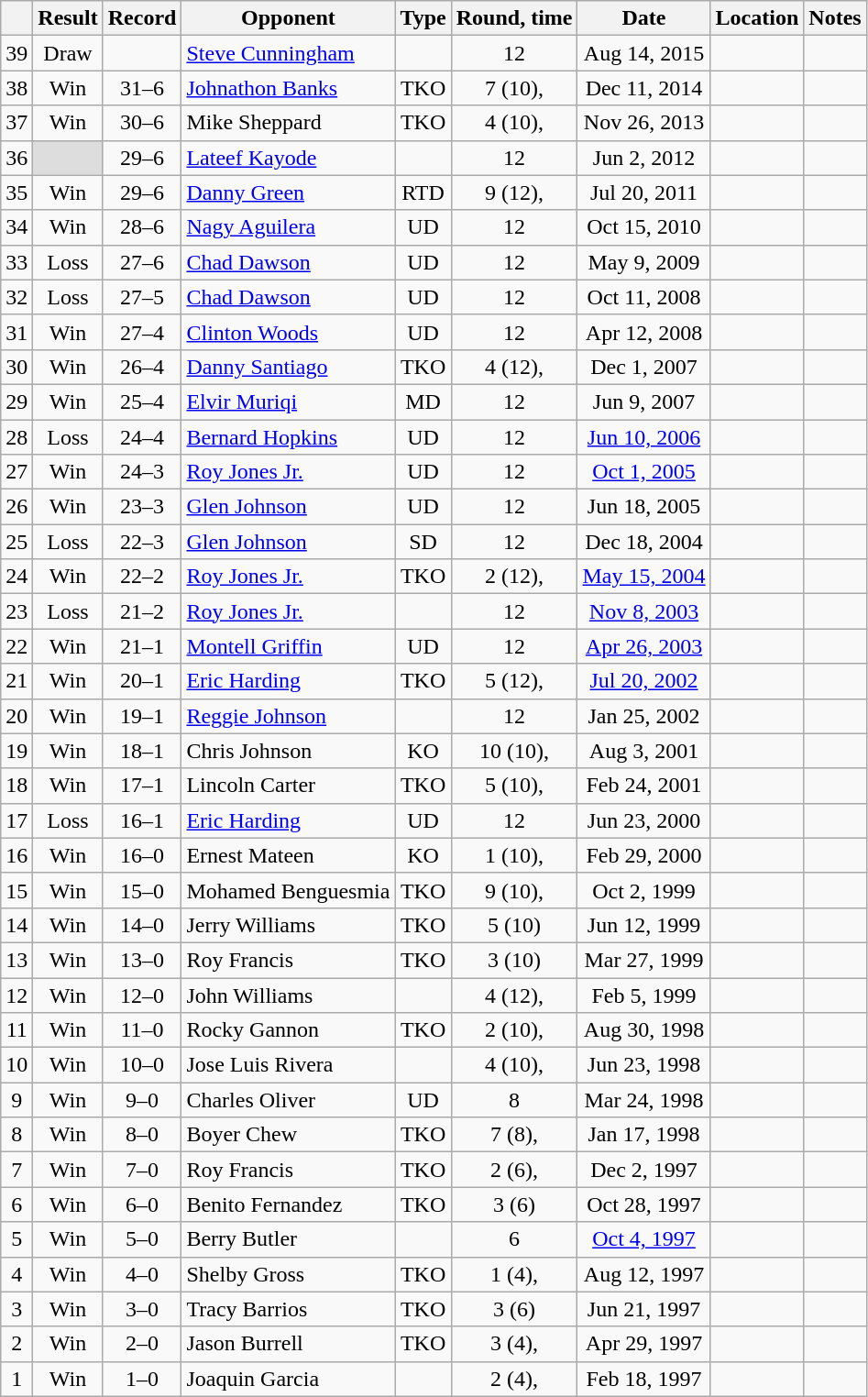<table class="wikitable" style="text-align:center">
<tr>
<th></th>
<th>Result</th>
<th>Record</th>
<th>Opponent</th>
<th>Type</th>
<th>Round, time</th>
<th>Date</th>
<th>Location</th>
<th>Notes</th>
</tr>
<tr>
<td>39</td>
<td>Draw</td>
<td></td>
<td style="text-align:left;"><a href='#'>Steve Cunningham</a></td>
<td></td>
<td>12</td>
<td>Aug 14, 2015</td>
<td style="text-align:left;"></td>
<td></td>
</tr>
<tr>
<td>38</td>
<td>Win</td>
<td>31–6 </td>
<td style="text-align:left;"><a href='#'>Johnathon Banks</a></td>
<td>TKO</td>
<td>7 (10), </td>
<td>Dec 11, 2014</td>
<td style="text-align:left;"></td>
<td></td>
</tr>
<tr>
<td>37</td>
<td>Win</td>
<td>30–6 </td>
<td style="text-align:left;">Mike Sheppard</td>
<td>TKO</td>
<td>4 (10), </td>
<td>Nov 26, 2013</td>
<td style="text-align:left;"></td>
<td style="text-align:left;"></td>
</tr>
<tr>
<td>36</td>
<td style="background:#DDD"></td>
<td>29–6 </td>
<td style="text-align:left;"><a href='#'>Lateef Kayode</a></td>
<td></td>
<td>12</td>
<td>Jun 2, 2012</td>
<td style="text-align:left;"></td>
<td style="text-align:left;"></td>
</tr>
<tr>
<td>35</td>
<td>Win</td>
<td>29–6</td>
<td style="text-align:left;"><a href='#'>Danny Green</a></td>
<td>RTD</td>
<td>9 (12), </td>
<td>Jul 20, 2011</td>
<td style="text-align:left;"></td>
<td style="text-align:left;"></td>
</tr>
<tr>
<td>34</td>
<td>Win</td>
<td>28–6</td>
<td style="text-align:left;"><a href='#'>Nagy Aguilera</a></td>
<td>UD</td>
<td>12</td>
<td>Oct 15, 2010</td>
<td style="text-align:left;"></td>
<td></td>
</tr>
<tr>
<td>33</td>
<td>Loss</td>
<td>27–6</td>
<td style="text-align:left;"><a href='#'>Chad Dawson</a></td>
<td>UD</td>
<td>12</td>
<td>May 9, 2009</td>
<td style="text-align:left;"></td>
<td style="text-align:left;"></td>
</tr>
<tr>
<td>32</td>
<td>Loss</td>
<td>27–5</td>
<td style="text-align:left;"><a href='#'>Chad Dawson</a></td>
<td>UD</td>
<td>12</td>
<td>Oct 11, 2008</td>
<td style="text-align:left;"></td>
<td style="text-align:left;"></td>
</tr>
<tr>
<td>31</td>
<td>Win</td>
<td>27–4</td>
<td style="text-align:left;"><a href='#'>Clinton Woods</a></td>
<td>UD</td>
<td>12</td>
<td>Apr 12, 2008</td>
<td style="text-align:left;"></td>
<td style="text-align:left;"></td>
</tr>
<tr>
<td>30</td>
<td>Win</td>
<td>26–4</td>
<td style="text-align:left;"><a href='#'>Danny Santiago</a></td>
<td>TKO</td>
<td>4 (12), </td>
<td>Dec 1, 2007</td>
<td style="text-align:left;"></td>
<td style="text-align:left;"></td>
</tr>
<tr>
<td>29</td>
<td>Win</td>
<td>25–4</td>
<td style="text-align:left;"><a href='#'>Elvir Muriqi</a></td>
<td>MD</td>
<td>12</td>
<td>Jun 9, 2007</td>
<td style="text-align:left;"></td>
<td style="text-align:left;"></td>
</tr>
<tr>
<td>28</td>
<td>Loss</td>
<td>24–4</td>
<td style="text-align:left;"><a href='#'>Bernard Hopkins</a></td>
<td>UD</td>
<td>12</td>
<td><a href='#'>Jun 10, 2006</a></td>
<td style="text-align:left;"></td>
<td style="text-align:left;"></td>
</tr>
<tr>
<td>27</td>
<td>Win</td>
<td>24–3</td>
<td style="text-align:left;"><a href='#'>Roy Jones Jr.</a></td>
<td>UD</td>
<td>12</td>
<td><a href='#'>Oct 1, 2005</a></td>
<td style="text-align:left;"></td>
<td style="text-align:left;"></td>
</tr>
<tr>
<td>26</td>
<td>Win</td>
<td>23–3</td>
<td style="text-align:left;"><a href='#'>Glen Johnson</a></td>
<td>UD</td>
<td>12</td>
<td>Jun 18, 2005</td>
<td style="text-align:left;"></td>
<td style="text-align:left;"></td>
</tr>
<tr>
<td>25</td>
<td>Loss</td>
<td>22–3</td>
<td style="text-align:left;"><a href='#'>Glen Johnson</a></td>
<td>SD</td>
<td>12</td>
<td>Dec 18, 2004</td>
<td style="text-align:left;"></td>
<td style="text-align:left;"></td>
</tr>
<tr>
<td>24</td>
<td>Win</td>
<td>22–2</td>
<td style="text-align:left;"><a href='#'>Roy Jones Jr.</a></td>
<td>TKO</td>
<td>2 (12), </td>
<td><a href='#'>May 15, 2004</a></td>
<td style="text-align:left;"></td>
<td style="text-align:left;"></td>
</tr>
<tr>
<td>23</td>
<td>Loss</td>
<td>21–2</td>
<td style="text-align:left;"><a href='#'>Roy Jones Jr.</a></td>
<td></td>
<td>12</td>
<td><a href='#'>Nov 8, 2003</a></td>
<td style="text-align:left;"></td>
<td style="text-align:left;"></td>
</tr>
<tr>
<td>22</td>
<td>Win</td>
<td>21–1</td>
<td style="text-align:left;"><a href='#'>Montell Griffin</a></td>
<td>UD</td>
<td>12</td>
<td><a href='#'>Apr 26, 2003</a></td>
<td style="text-align:left;"></td>
<td style="text-align:left;"></td>
</tr>
<tr>
<td>21</td>
<td>Win</td>
<td>20–1</td>
<td style="text-align:left;"><a href='#'>Eric Harding</a></td>
<td>TKO</td>
<td>5 (12), </td>
<td><a href='#'>Jul 20, 2002</a></td>
<td style="text-align:left;"></td>
<td></td>
</tr>
<tr>
<td>20</td>
<td>Win</td>
<td>19–1</td>
<td style="text-align:left;"><a href='#'>Reggie Johnson</a></td>
<td></td>
<td>12</td>
<td>Jan 25, 2002</td>
<td style="text-align:left;"></td>
<td style="text-align:left;"></td>
</tr>
<tr>
<td>19</td>
<td>Win</td>
<td>18–1</td>
<td style="text-align:left;">Chris Johnson</td>
<td>KO</td>
<td>10 (10), </td>
<td>Aug 3, 2001</td>
<td style="text-align:left;"></td>
<td></td>
</tr>
<tr>
<td>18</td>
<td>Win</td>
<td>17–1</td>
<td style="text-align:left;">Lincoln Carter</td>
<td>TKO</td>
<td>5 (10), </td>
<td>Feb 24, 2001</td>
<td style="text-align:left;"></td>
<td></td>
</tr>
<tr>
<td>17</td>
<td>Loss</td>
<td>16–1</td>
<td style="text-align:left;"><a href='#'>Eric Harding</a></td>
<td>UD</td>
<td>12</td>
<td>Jun 23, 2000</td>
<td style="text-align:left;"></td>
<td></td>
</tr>
<tr>
<td>16</td>
<td>Win</td>
<td>16–0</td>
<td style="text-align:left;">Ernest Mateen</td>
<td>KO</td>
<td>1 (10), </td>
<td>Feb 29, 2000</td>
<td style="text-align:left;"></td>
<td></td>
</tr>
<tr>
<td>15</td>
<td>Win</td>
<td>15–0</td>
<td style="text-align:left;">Mohamed Benguesmia</td>
<td>TKO</td>
<td>9 (10), </td>
<td>Oct 2, 1999</td>
<td style="text-align:left;"></td>
<td></td>
</tr>
<tr>
<td>14</td>
<td>Win</td>
<td>14–0</td>
<td style="text-align:left;">Jerry Williams</td>
<td>TKO</td>
<td>5 (10)</td>
<td>Jun 12, 1999</td>
<td style="text-align:left;"></td>
<td></td>
</tr>
<tr>
<td>13</td>
<td>Win</td>
<td>13–0</td>
<td style="text-align:left;">Roy Francis</td>
<td>TKO</td>
<td>3 (10)</td>
<td>Mar 27, 1999</td>
<td style="text-align:left;"></td>
<td></td>
</tr>
<tr>
<td>12</td>
<td>Win</td>
<td>12–0</td>
<td style="text-align:left;">John Williams</td>
<td></td>
<td>4 (12), </td>
<td>Feb 5, 1999</td>
<td style="text-align:left;"></td>
<td></td>
</tr>
<tr>
<td>11</td>
<td>Win</td>
<td>11–0</td>
<td style="text-align:left;">Rocky Gannon</td>
<td>TKO</td>
<td>2 (10), </td>
<td>Aug 30, 1998</td>
<td style="text-align:left;"></td>
<td></td>
</tr>
<tr>
<td>10</td>
<td>Win</td>
<td>10–0</td>
<td style="text-align:left;">Jose Luis Rivera</td>
<td></td>
<td>4 (10), </td>
<td>Jun 23, 1998</td>
<td style="text-align:left;"></td>
<td></td>
</tr>
<tr>
<td>9</td>
<td>Win</td>
<td>9–0</td>
<td style="text-align:left;">Charles Oliver</td>
<td>UD</td>
<td>8</td>
<td>Mar 24, 1998</td>
<td style="text-align:left;"></td>
<td></td>
</tr>
<tr>
<td>8</td>
<td>Win</td>
<td>8–0</td>
<td style="text-align:left;">Boyer Chew</td>
<td>TKO</td>
<td>7 (8), </td>
<td>Jan 17, 1998</td>
<td style="text-align:left;"></td>
<td></td>
</tr>
<tr>
<td>7</td>
<td>Win</td>
<td>7–0</td>
<td style="text-align:left;">Roy Francis</td>
<td>TKO</td>
<td>2 (6), </td>
<td>Dec 2, 1997</td>
<td style="text-align:left;"></td>
<td></td>
</tr>
<tr>
<td>6</td>
<td>Win</td>
<td>6–0</td>
<td style="text-align:left;">Benito Fernandez</td>
<td>TKO</td>
<td>3 (6)</td>
<td>Oct 28, 1997</td>
<td style="text-align:left;"></td>
<td></td>
</tr>
<tr>
<td>5</td>
<td>Win</td>
<td>5–0</td>
<td style="text-align:left;">Berry Butler</td>
<td></td>
<td>6</td>
<td><a href='#'>Oct 4, 1997</a></td>
<td style="text-align:left;"></td>
<td></td>
</tr>
<tr>
<td>4</td>
<td>Win</td>
<td>4–0</td>
<td style="text-align:left;">Shelby Gross</td>
<td>TKO</td>
<td>1 (4), </td>
<td>Aug 12, 1997</td>
<td style="text-align:left;"></td>
<td></td>
</tr>
<tr>
<td>3</td>
<td>Win</td>
<td>3–0</td>
<td style="text-align:left;">Tracy Barrios</td>
<td>TKO</td>
<td>3 (6)</td>
<td>Jun 21, 1997</td>
<td style="text-align:left;"></td>
<td></td>
</tr>
<tr>
<td>2</td>
<td>Win</td>
<td>2–0</td>
<td style="text-align:left;">Jason Burrell</td>
<td>TKO</td>
<td>3 (4), </td>
<td>Apr 29, 1997</td>
<td style="text-align:left;"></td>
<td></td>
</tr>
<tr>
<td>1</td>
<td>Win</td>
<td>1–0</td>
<td style="text-align:left;">Joaquin Garcia</td>
<td></td>
<td>2 (4), </td>
<td>Feb 18, 1997</td>
<td style="text-align:left;"></td>
<td></td>
</tr>
</table>
